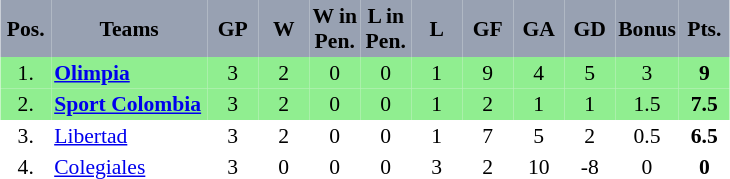<table class="sortable"  align=center style="font-size: 90%; border-collapse:collapse" border=0 cellspacing=0 cellpadding=2>
<tr align=center bgcolor=#98A1B2>
<th width=30><span>Pos.</span></th>
<th width=100>Teams</th>
<th width=30><span>GP</span></th>
<th width=30><span>W</span></th>
<th width=30><span>W in Pen.</span></th>
<th width=30><span>L in Pen.</span></th>
<th width=30><span>L</span></th>
<th width=30><span>GF</span></th>
<th width=30><span>GA</span></th>
<th width=30><span>GD</span></th>
<th width=30><span>Bonus</span></th>
<th width=30><span>Pts.</span></th>
</tr>
<tr align=center style="background: #90EE90">
<td>1.</td>
<td align="left"><strong><a href='#'>Olimpia</a></strong></td>
<td>3</td>
<td>2</td>
<td>0</td>
<td>0</td>
<td>1</td>
<td>9</td>
<td>4</td>
<td>5</td>
<td>3</td>
<td><strong>9</strong></td>
</tr>
<tr align=center style="background: #90EE90">
<td>2.</td>
<td align="left"><strong><a href='#'>Sport Colombia</a></strong></td>
<td>3</td>
<td>2</td>
<td>0</td>
<td>0</td>
<td>1</td>
<td>2</td>
<td>1</td>
<td>1</td>
<td>1.5</td>
<td><strong>7.5</strong></td>
</tr>
<tr align=center>
<td>3.</td>
<td align="left"><a href='#'>Libertad</a></td>
<td>3</td>
<td>2</td>
<td>0</td>
<td>0</td>
<td>1</td>
<td>7</td>
<td>5</td>
<td>2</td>
<td>0.5</td>
<td><strong>6.5</strong></td>
</tr>
<tr align=center>
<td>4.</td>
<td align="left"><a href='#'>Colegiales</a></td>
<td>3</td>
<td>0</td>
<td>0</td>
<td>0</td>
<td>3</td>
<td>2</td>
<td>10</td>
<td>-8</td>
<td>0</td>
<td><strong>0</strong></td>
</tr>
</table>
